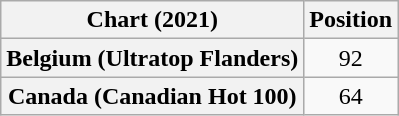<table class="wikitable sortable plainrowheaders" style="text-align:center">
<tr>
<th scope="col">Chart (2021)</th>
<th scope="col">Position</th>
</tr>
<tr>
<th scope="row">Belgium (Ultratop Flanders)</th>
<td>92</td>
</tr>
<tr>
<th scope="row">Canada (Canadian Hot 100)</th>
<td>64</td>
</tr>
</table>
